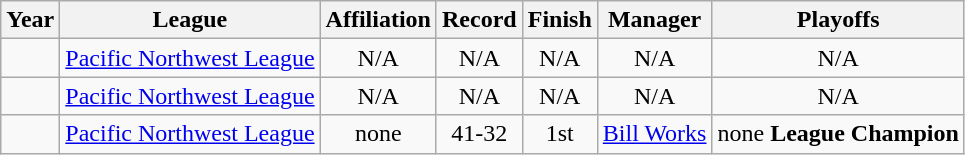<table class="wikitable" style="text-align:center">
<tr>
<th>Year</th>
<th>League</th>
<th>Affiliation</th>
<th>Record</th>
<th>Finish</th>
<th>Manager</th>
<th>Playoffs</th>
</tr>
<tr>
<td></td>
<td><a href='#'>Pacific Northwest League</a></td>
<td>N/A</td>
<td>N/A</td>
<td>N/A</td>
<td>N/A</td>
<td>N/A</td>
</tr>
<tr>
<td></td>
<td><a href='#'>Pacific Northwest League</a></td>
<td>N/A</td>
<td>N/A</td>
<td>N/A</td>
<td>N/A</td>
<td>N/A</td>
</tr>
<tr>
<td></td>
<td><a href='#'>Pacific Northwest League</a></td>
<td>none</td>
<td>41-32</td>
<td>1st</td>
<td><a href='#'>Bill Works</a></td>
<td>none <strong>League Champion</strong></td>
</tr>
</table>
